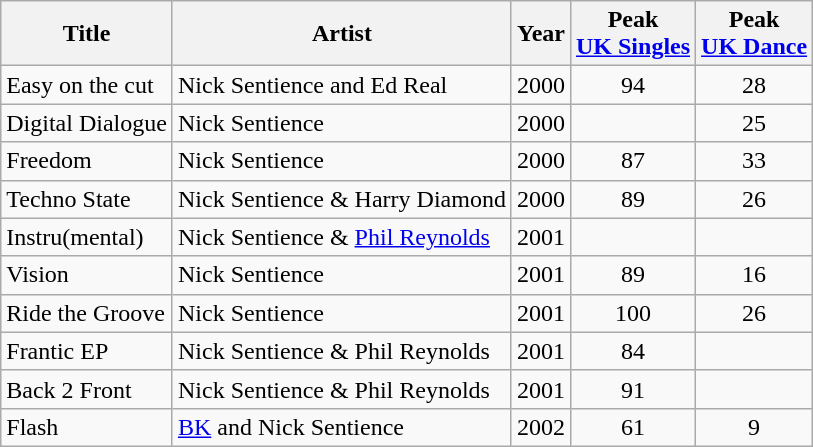<table class="wikitable sortable">
<tr>
<th>Title</th>
<th>Artist</th>
<th>Year</th>
<th>Peak <br><a href='#'>UK Singles</a></th>
<th>Peak <br><a href='#'>UK Dance</a></th>
</tr>
<tr>
<td>Easy on the cut</td>
<td>Nick Sentience and Ed Real</td>
<td>2000</td>
<td style="text-align:center;">94</td>
<td style="text-align:center;">28</td>
</tr>
<tr>
<td>Digital Dialogue</td>
<td>Nick Sentience</td>
<td>2000</td>
<td></td>
<td style="text-align:center;">25</td>
</tr>
<tr>
<td>Freedom</td>
<td>Nick Sentience</td>
<td>2000</td>
<td style="text-align:center;">87</td>
<td style="text-align:center;">33</td>
</tr>
<tr>
<td>Techno State</td>
<td>Nick Sentience & Harry Diamond</td>
<td>2000</td>
<td style="text-align:center;">89</td>
<td style="text-align:center;">26</td>
</tr>
<tr>
<td>Instru(mental)</td>
<td>Nick Sentience & <a href='#'>Phil Reynolds</a></td>
<td>2001</td>
<td></td>
<td></td>
</tr>
<tr>
<td>Vision</td>
<td>Nick Sentience</td>
<td>2001</td>
<td style="text-align:center;">89</td>
<td style="text-align:center;">16</td>
</tr>
<tr>
<td>Ride the Groove</td>
<td>Nick Sentience</td>
<td>2001</td>
<td style="text-align:center;">100</td>
<td style="text-align:center;">26</td>
</tr>
<tr>
<td>Frantic EP</td>
<td>Nick Sentience & Phil Reynolds</td>
<td>2001</td>
<td style="text-align:center;">84</td>
<td></td>
</tr>
<tr>
<td>Back 2 Front</td>
<td>Nick Sentience & Phil Reynolds</td>
<td>2001</td>
<td style="text-align:center;">91</td>
<td></td>
</tr>
<tr>
<td>Flash</td>
<td><a href='#'>BK</a> and Nick Sentience</td>
<td>2002</td>
<td style="text-align:center;">61</td>
<td style="text-align:center;">9</td>
</tr>
</table>
